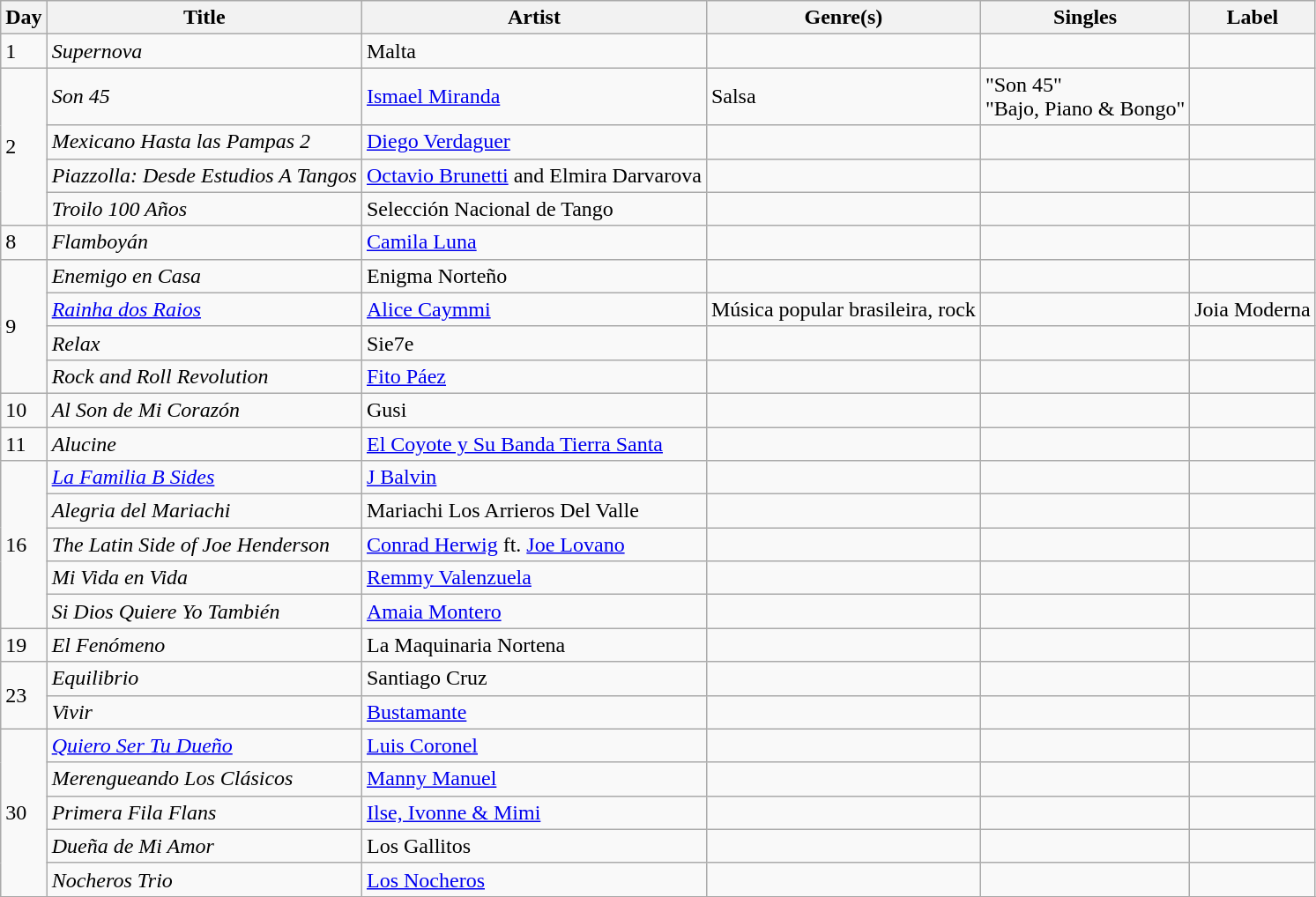<table class="wikitable sortable" style="text-align: left;">
<tr>
<th>Day</th>
<th>Title</th>
<th>Artist</th>
<th>Genre(s)</th>
<th>Singles</th>
<th>Label</th>
</tr>
<tr>
<td>1</td>
<td><em>Supernova</em></td>
<td>Malta</td>
<td></td>
<td></td>
<td></td>
</tr>
<tr>
<td rowspan="4">2</td>
<td><em>Son 45</em></td>
<td><a href='#'>Ismael Miranda</a></td>
<td>Salsa</td>
<td>"Son 45"<br>"Bajo, Piano & Bongo"</td>
<td></td>
</tr>
<tr>
<td><em>Mexicano Hasta las Pampas 2</em></td>
<td><a href='#'>Diego Verdaguer</a></td>
<td></td>
<td></td>
<td></td>
</tr>
<tr>
<td><em>Piazzolla: Desde Estudios A Tangos</em></td>
<td><a href='#'>Octavio Brunetti</a> and Elmira Darvarova</td>
<td></td>
<td></td>
<td></td>
</tr>
<tr>
<td><em>Troilo 100 Años</em></td>
<td>Selección Nacional de Tango</td>
<td></td>
<td></td>
<td></td>
</tr>
<tr>
<td>8</td>
<td><em>Flamboyán</em></td>
<td><a href='#'>Camila Luna</a></td>
<td></td>
<td></td>
<td></td>
</tr>
<tr>
<td rowspan="4">9</td>
<td><em>Enemigo en Casa</em></td>
<td>Enigma Norteño</td>
<td></td>
<td></td>
<td></td>
</tr>
<tr>
<td><em><a href='#'>Rainha dos Raios</a></em></td>
<td><a href='#'>Alice Caymmi</a></td>
<td>Música popular brasileira, rock</td>
<td></td>
<td>Joia Moderna</td>
</tr>
<tr>
<td><em>Relax</em></td>
<td>Sie7e</td>
<td></td>
<td></td>
<td></td>
</tr>
<tr>
<td><em>Rock and Roll Revolution</em></td>
<td><a href='#'>Fito Páez</a></td>
<td></td>
<td></td>
<td></td>
</tr>
<tr>
<td>10</td>
<td><em>Al Son de Mi Corazón</em></td>
<td>Gusi</td>
<td></td>
<td></td>
<td></td>
</tr>
<tr>
<td>11</td>
<td><em>Alucine</em></td>
<td><a href='#'>El Coyote y Su Banda Tierra Santa</a></td>
<td></td>
<td></td>
<td></td>
</tr>
<tr>
<td rowspan="5">16</td>
<td><em><a href='#'>La Familia B Sides</a></em></td>
<td><a href='#'>J Balvin</a></td>
<td></td>
<td></td>
<td></td>
</tr>
<tr>
<td><em>Alegria del Mariachi</em></td>
<td>Mariachi Los Arrieros Del Valle</td>
<td></td>
<td></td>
<td></td>
</tr>
<tr>
<td><em>The Latin Side of Joe Henderson</em></td>
<td><a href='#'>Conrad Herwig</a> ft. <a href='#'>Joe Lovano</a></td>
<td></td>
<td></td>
<td></td>
</tr>
<tr>
<td><em>Mi Vida en Vida</em></td>
<td><a href='#'>Remmy Valenzuela</a></td>
<td></td>
<td></td>
<td></td>
</tr>
<tr>
<td><em>Si Dios Quiere Yo También</em></td>
<td><a href='#'>Amaia Montero</a></td>
<td></td>
<td></td>
<td></td>
</tr>
<tr>
<td>19</td>
<td><em>El Fenómeno</em></td>
<td>La Maquinaria Nortena</td>
<td></td>
<td></td>
<td></td>
</tr>
<tr>
<td rowspan="2">23</td>
<td><em>Equilibrio</em></td>
<td>Santiago Cruz</td>
<td></td>
<td></td>
<td></td>
</tr>
<tr>
<td><em>Vivir</em></td>
<td><a href='#'>Bustamante</a></td>
<td></td>
<td></td>
<td></td>
</tr>
<tr>
<td rowspan="5">30</td>
<td><em><a href='#'>Quiero Ser Tu Dueño</a></em></td>
<td><a href='#'>Luis Coronel</a></td>
<td></td>
<td></td>
<td></td>
</tr>
<tr>
<td><em>Merengueando Los Clásicos</em></td>
<td><a href='#'>Manny Manuel</a></td>
<td></td>
<td></td>
<td></td>
</tr>
<tr>
<td><em>Primera Fila Flans</em></td>
<td><a href='#'>Ilse, Ivonne & Mimi</a></td>
<td></td>
<td></td>
<td></td>
</tr>
<tr>
<td><em>Dueña de Mi Amor</em></td>
<td>Los Gallitos</td>
<td></td>
<td></td>
<td></td>
</tr>
<tr>
<td><em>Nocheros Trio</em></td>
<td><a href='#'>Los Nocheros</a></td>
<td></td>
<td></td>
<td></td>
</tr>
<tr>
</tr>
</table>
